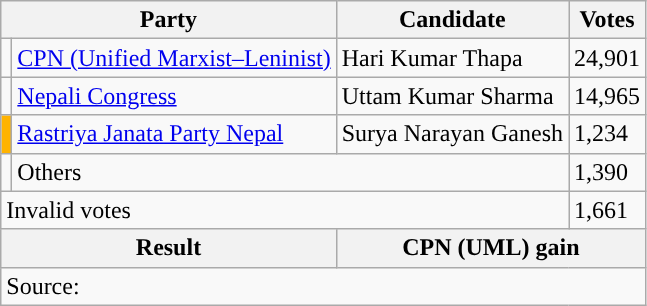<table class="wikitable">
<tr>
<th colspan="2">Party</th>
<th>Candidate</th>
<th>Votes</th>
</tr>
<tr>
<td style="background-color:"></td>
<td><a href='#'>CPN (Unified Marxist–Leninist)</a></td>
<td>Hari Kumar Thapa</td>
<td>24,901</td>
</tr>
<tr>
<td style="background-color:"></td>
<td><a href='#'>Nepali Congress</a></td>
<td>Uttam Kumar Sharma</td>
<td>14,965</td>
</tr>
<tr>
<td style="background-color:#ffb300"></td>
<td><a href='#'>Rastriya Janata Party Nepal</a></td>
<td>Surya Narayan Ganesh</td>
<td>1,234</td>
</tr>
<tr>
<td></td>
<td colspan="2">Others</td>
<td>1,390</td>
</tr>
<tr>
<td colspan="3">Invalid votes</td>
<td>1,661</td>
</tr>
<tr>
<th colspan="2">Result</th>
<th colspan="2">CPN (UML) gain</th>
</tr>
<tr>
<td colspan="4">Source: </td>
</tr>
</table>
